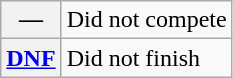<table class="wikitable">
<tr>
<th scope="row">—</th>
<td>Did not compete</td>
</tr>
<tr>
<th scope="row"><a href='#'>DNF</a></th>
<td>Did not finish</td>
</tr>
</table>
